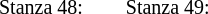<table>
<tr>
<td style="padding: 1pt 10pt;"><br><small>Stanza 48:</small></td>
<td style="padding: 1pt 10pt;"><br><small>Stanza 49:</small></td>
</tr>
</table>
